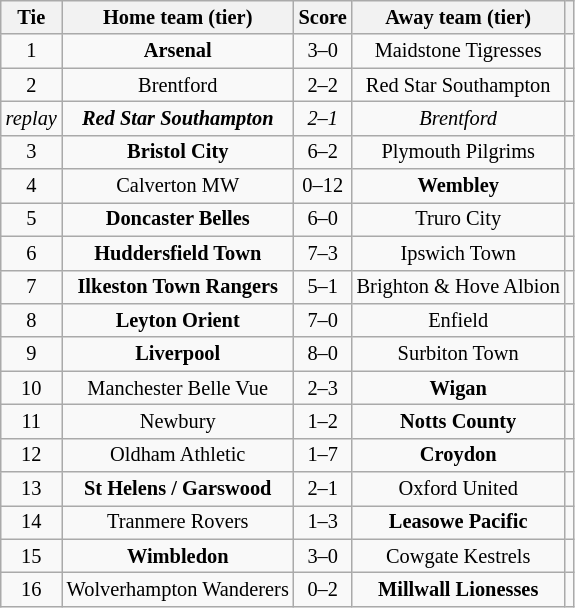<table class="wikitable" style="text-align:center; font-size:85%">
<tr>
<th>Tie</th>
<th>Home team (tier)</th>
<th>Score</th>
<th>Away team (tier)</th>
<th></th>
</tr>
<tr>
<td align="center">1</td>
<td><strong>Arsenal</strong></td>
<td align="center">3–0</td>
<td>Maidstone Tigresses</td>
<td></td>
</tr>
<tr>
<td align="center">2</td>
<td>Brentford</td>
<td align="center">2–2 </td>
<td>Red Star Southampton</td>
<td></td>
</tr>
<tr>
<td align="center"><em>replay</em></td>
<td><strong><em>Red Star Southampton</em></strong></td>
<td align="center"><em>2–1</em></td>
<td><em>Brentford</em></td>
<td></td>
</tr>
<tr>
<td align="center">3</td>
<td><strong>Bristol City</strong></td>
<td align="center">6–2</td>
<td>Plymouth Pilgrims</td>
<td></td>
</tr>
<tr>
<td align="center">4</td>
<td>Calverton MW</td>
<td align="center">0–12</td>
<td><strong>Wembley</strong></td>
<td></td>
</tr>
<tr>
<td align="center">5</td>
<td><strong>Doncaster Belles</strong></td>
<td align="center">6–0</td>
<td>Truro City</td>
<td></td>
</tr>
<tr>
<td align="center">6</td>
<td><strong>Huddersfield Town</strong></td>
<td align="center">7–3</td>
<td>Ipswich Town</td>
<td></td>
</tr>
<tr>
<td align="center">7</td>
<td><strong>Ilkeston Town Rangers</strong></td>
<td align="center">5–1</td>
<td>Brighton & Hove Albion</td>
<td></td>
</tr>
<tr>
<td align="center">8</td>
<td><strong>Leyton Orient</strong></td>
<td align="center">7–0</td>
<td>Enfield</td>
<td></td>
</tr>
<tr>
<td align="center">9</td>
<td><strong>Liverpool</strong></td>
<td align="center">8–0</td>
<td>Surbiton Town</td>
<td></td>
</tr>
<tr>
<td align="center">10</td>
<td>Manchester Belle Vue</td>
<td align="center">2–3</td>
<td><strong>Wigan</strong></td>
<td></td>
</tr>
<tr>
<td align="center">11</td>
<td>Newbury</td>
<td align="center">1–2</td>
<td><strong>Notts County</strong></td>
<td></td>
</tr>
<tr>
<td align="center">12</td>
<td>Oldham Athletic</td>
<td align="center">1–7</td>
<td><strong>Croydon</strong></td>
<td></td>
</tr>
<tr>
<td align="center">13</td>
<td><strong>St Helens / Garswood</strong></td>
<td align="center">2–1</td>
<td>Oxford United</td>
<td></td>
</tr>
<tr>
<td align="center">14</td>
<td>Tranmere Rovers</td>
<td align="center">1–3</td>
<td><strong>Leasowe Pacific</strong></td>
<td></td>
</tr>
<tr>
<td align="center">15</td>
<td><strong>Wimbledon</strong></td>
<td align="center">3–0</td>
<td>Cowgate Kestrels</td>
<td></td>
</tr>
<tr>
<td align="center">16</td>
<td>Wolverhampton Wanderers</td>
<td align="center">0–2</td>
<td><strong>Millwall Lionesses</strong></td>
<td></td>
</tr>
</table>
